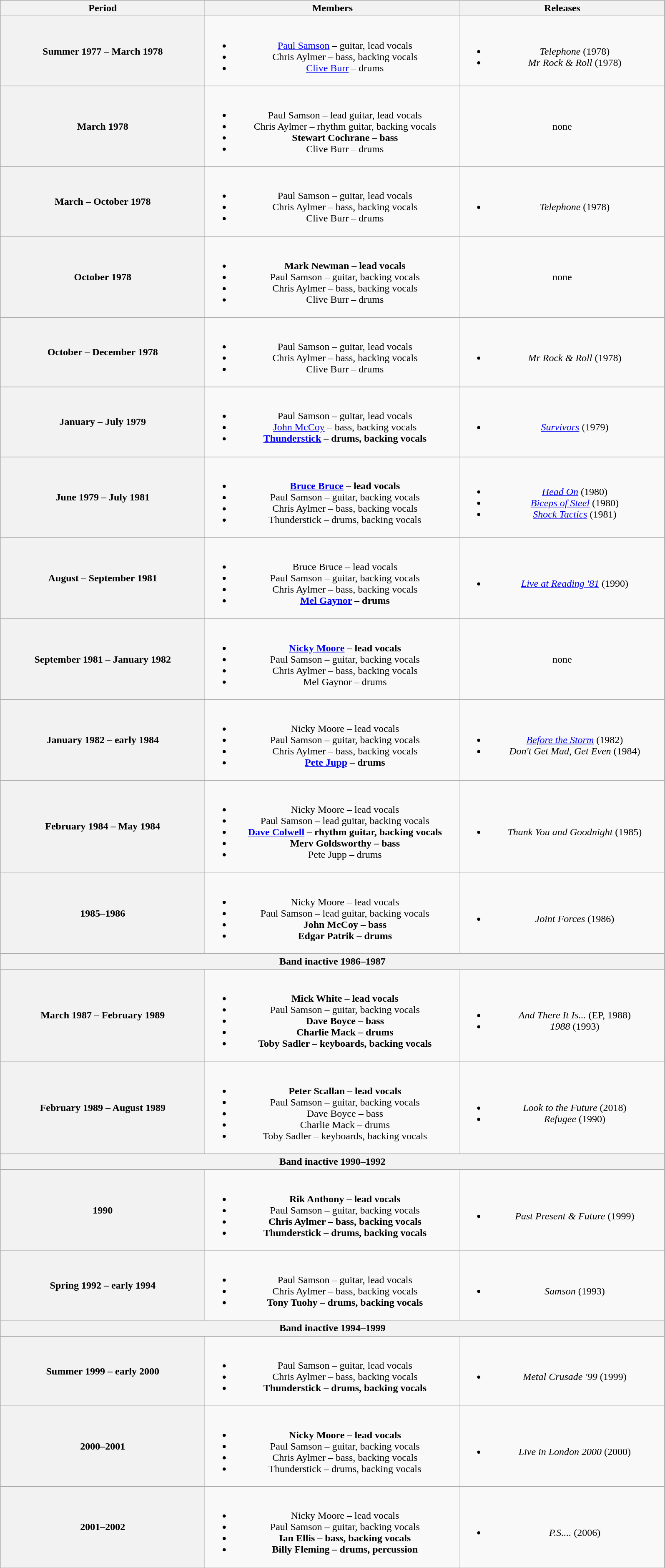<table class="wikitable plainrowheaders" style="text-align:center;">
<tr>
<th scope="col" style="width:20em;">Period</th>
<th scope="col" style="width:25em;">Members</th>
<th scope="col" style="width:20em;">Releases</th>
</tr>
<tr>
<th scope="col">Summer 1977 – March 1978</th>
<td><br><ul><li><a href='#'>Paul Samson</a> – guitar, lead vocals</li><li>Chris Aylmer – bass, backing vocals</li><li><a href='#'>Clive Burr</a> – drums</li></ul></td>
<td><br><ul><li><em>Telephone</em> (1978)</li><li><em>Mr Rock & Roll</em> (1978)</li></ul></td>
</tr>
<tr>
<th scope="col">March 1978</th>
<td><br><ul><li>Paul Samson – lead guitar, lead vocals</li><li>Chris Aylmer – rhythm guitar, backing vocals</li><li><strong>Stewart Cochrane – bass</strong></li><li>Clive Burr – drums</li></ul></td>
<td>none</td>
</tr>
<tr>
<th scope="col">March – October 1978</th>
<td><br><ul><li>Paul Samson – guitar, lead vocals</li><li>Chris Aylmer – bass, backing vocals</li><li>Clive Burr – drums</li></ul></td>
<td><br><ul><li><em>Telephone</em> (1978)</li></ul></td>
</tr>
<tr>
<th scope="col">October 1978</th>
<td><br><ul><li><strong>Mark Newman – lead vocals</strong></li><li>Paul Samson – guitar, backing vocals</li><li>Chris Aylmer – bass, backing vocals</li><li>Clive Burr – drums</li></ul></td>
<td>none</td>
</tr>
<tr>
<th scope="col">October – December 1978</th>
<td><br><ul><li>Paul Samson – guitar, lead vocals</li><li>Chris Aylmer – bass, backing vocals</li><li>Clive Burr – drums</li></ul></td>
<td><br><ul><li><em>Mr Rock & Roll</em> (1978)</li></ul></td>
</tr>
<tr>
<th scope="col">January – July 1979</th>
<td><br><ul><li>Paul Samson – guitar, lead vocals</li><li><a href='#'>John McCoy</a> – bass, backing vocals</li><li><strong><a href='#'>Thunderstick</a> – drums, backing vocals</strong></li></ul></td>
<td><br><ul><li><em><a href='#'>Survivors</a></em> (1979)</li></ul></td>
</tr>
<tr>
<th scope="col">June 1979 – July 1981</th>
<td><br><ul><li><strong><a href='#'>Bruce Bruce</a> – lead vocals</strong></li><li>Paul Samson – guitar, backing vocals</li><li>Chris Aylmer – bass, backing vocals</li><li>Thunderstick – drums, backing vocals</li></ul></td>
<td><br><ul><li><em><a href='#'>Head On</a></em> (1980)</li><li><em><a href='#'>Biceps of Steel</a></em> (1980)</li><li><em><a href='#'>Shock Tactics</a></em> (1981)</li></ul></td>
</tr>
<tr>
<th scope="col">August – September 1981</th>
<td><br><ul><li>Bruce Bruce – lead vocals</li><li>Paul Samson – guitar, backing vocals</li><li>Chris Aylmer – bass, backing vocals</li><li><strong><a href='#'>Mel Gaynor</a> – drums</strong></li></ul></td>
<td><br><ul><li><em><a href='#'>Live at Reading '81</a></em> (1990)</li></ul></td>
</tr>
<tr>
<th scope="col">September 1981 – January 1982</th>
<td><br><ul><li><strong><a href='#'>Nicky Moore</a> – lead vocals</strong></li><li>Paul Samson – guitar, backing vocals</li><li>Chris Aylmer – bass, backing vocals</li><li>Mel Gaynor – drums</li></ul></td>
<td>none</td>
</tr>
<tr>
<th scope="col">January 1982 – early 1984</th>
<td><br><ul><li>Nicky Moore – lead vocals</li><li>Paul Samson – guitar, backing vocals</li><li>Chris Aylmer – bass, backing vocals</li><li><strong><a href='#'>Pete Jupp</a> – drums</strong></li></ul></td>
<td><br><ul><li><em><a href='#'>Before the Storm</a></em> (1982)</li><li><em>Don't Get Mad, Get Even</em> (1984)</li></ul></td>
</tr>
<tr>
<th scope="col">February 1984 – May 1984</th>
<td><br><ul><li>Nicky Moore – lead vocals</li><li>Paul Samson – lead guitar, backing vocals</li><li><strong><a href='#'>Dave Colwell</a> – rhythm guitar, backing vocals</strong></li><li><strong>Merv Goldsworthy – bass</strong></li><li>Pete Jupp – drums</li></ul></td>
<td><br><ul><li><em>Thank You and Goodnight</em> (1985)</li></ul></td>
</tr>
<tr>
<th scope="col">1985–1986</th>
<td><br><ul><li>Nicky Moore – lead vocals</li><li>Paul Samson – lead guitar, backing vocals</li><li><strong>John McCoy – bass</strong></li><li><strong>Edgar Patrik – drums</strong></li></ul></td>
<td><br><ul><li><em>Joint Forces</em> (1986)</li></ul></td>
</tr>
<tr>
<th scope="col" colspan="3">Band inactive 1986–1987</th>
</tr>
<tr>
<th scope="col">March 1987 – February 1989</th>
<td><br><ul><li><strong>Mick White – lead vocals</strong></li><li>Paul Samson – guitar, backing vocals</li><li><strong>Dave Boyce – bass</strong></li><li><strong>Charlie Mack – drums</strong></li><li><strong>Toby Sadler – keyboards, backing vocals</strong></li></ul></td>
<td><br><ul><li><em>And There It Is...</em> (EP, 1988)</li><li><em>1988</em> (1993)</li></ul></td>
</tr>
<tr>
<th scope="col">February 1989 – August 1989</th>
<td><br><ul><li><strong>Peter Scallan – lead vocals</strong></li><li>Paul Samson – guitar, backing vocals</li><li>Dave Boyce – bass</li><li>Charlie Mack – drums</li><li>Toby Sadler – keyboards, backing vocals</li></ul></td>
<td><br><ul><li><em>Look to the Future</em> (2018)</li><li><em>Refugee</em> (1990) </li></ul></td>
</tr>
<tr>
<th scope="col" colspan="3">Band inactive 1990–1992</th>
</tr>
<tr>
<th scope="col">1990</th>
<td><br><ul><li><strong>Rik Anthony – lead vocals</strong></li><li>Paul Samson – guitar, backing vocals</li><li><strong>Chris Aylmer – bass, backing vocals</strong></li><li><strong>Thunderstick – drums, backing vocals</strong></li></ul></td>
<td><br><ul><li><em>Past Present & Future</em> (1999)</li></ul></td>
</tr>
<tr>
<th scope="col">Spring 1992 – early 1994</th>
<td><br><ul><li>Paul Samson – guitar, lead vocals</li><li>Chris Aylmer – bass, backing vocals</li><li><strong>Tony Tuohy – drums, backing vocals</strong></li></ul></td>
<td><br><ul><li><em>Samson</em> (1993)</li></ul></td>
</tr>
<tr>
<th scope="col" colspan="3">Band inactive 1994–1999</th>
</tr>
<tr>
<th scope="col">Summer 1999 – early 2000</th>
<td><br><ul><li>Paul Samson – guitar, lead vocals</li><li>Chris Aylmer – bass, backing vocals</li><li><strong>Thunderstick – drums, backing vocals</strong></li></ul></td>
<td><br><ul><li><em>Metal Crusade '99</em> (1999)</li></ul></td>
</tr>
<tr>
<th scope="col">2000–2001</th>
<td><br><ul><li><strong>Nicky Moore – lead vocals</strong></li><li>Paul Samson – guitar, backing vocals</li><li>Chris Aylmer – bass, backing vocals</li><li>Thunderstick – drums, backing vocals</li></ul></td>
<td><br><ul><li><em>Live in London 2000</em> (2000)</li></ul></td>
</tr>
<tr>
<th scope="col">2001–2002</th>
<td><br><ul><li>Nicky Moore – lead vocals</li><li>Paul Samson – guitar, backing vocals</li><li><strong>Ian Ellis – bass, backing vocals</strong></li><li><strong>Billy Fleming – drums, percussion</strong></li></ul></td>
<td><br><ul><li><em>P.S....</em> (2006)</li></ul></td>
</tr>
</table>
